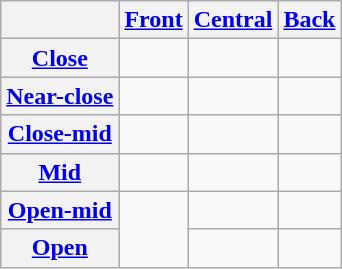<table class="wikitable" style="text-align:center">
<tr>
<th></th>
<th><a href='#'>Front</a></th>
<th><a href='#'>Central</a></th>
<th><a href='#'>Back</a></th>
</tr>
<tr>
<th><a href='#'>Close</a></th>
<td></td>
<td></td>
<td></td>
</tr>
<tr>
<th><a href='#'>Near-close</a></th>
<td></td>
<td></td>
<td></td>
</tr>
<tr>
<th><a href='#'>Close-mid</a></th>
<td></td>
<td></td>
<td></td>
</tr>
<tr>
<th><a href='#'>Mid</a></th>
<td></td>
<td></td>
<td></td>
</tr>
<tr>
<th><a href='#'>Open-mid</a></th>
<td rowspan="2"></td>
<td></td>
<td></td>
</tr>
<tr>
<th><a href='#'>Open</a></th>
<td></td>
<td></td>
</tr>
</table>
